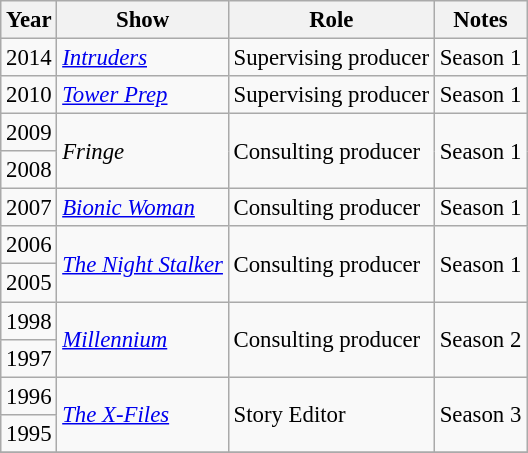<table class="wikitable" style="font-size: 95%;">
<tr>
<th>Year</th>
<th>Show</th>
<th>Role</th>
<th>Notes</th>
</tr>
<tr>
<td>2014</td>
<td><em><a href='#'>Intruders</a></em></td>
<td>Supervising producer</td>
<td>Season 1</td>
</tr>
<tr>
<td>2010</td>
<td><em><a href='#'>Tower Prep</a></em></td>
<td>Supervising producer</td>
<td>Season 1</td>
</tr>
<tr>
<td>2009</td>
<td rowspan=2><em>Fringe</em></td>
<td rowspan=2>Consulting producer</td>
<td rowspan=2>Season 1</td>
</tr>
<tr>
<td>2008</td>
</tr>
<tr>
<td>2007</td>
<td><em><a href='#'>Bionic Woman</a></em></td>
<td>Consulting producer</td>
<td>Season 1</td>
</tr>
<tr>
<td>2006</td>
<td rowspan=2><em><a href='#'>The Night Stalker</a></em></td>
<td rowspan=2>Consulting producer</td>
<td rowspan=2>Season 1</td>
</tr>
<tr>
<td>2005</td>
</tr>
<tr>
<td>1998</td>
<td rowspan=2><em><a href='#'>Millennium</a></em></td>
<td rowspan=2>Consulting producer</td>
<td rowspan=2>Season 2</td>
</tr>
<tr>
<td>1997</td>
</tr>
<tr>
<td>1996</td>
<td rowspan=2><em><a href='#'>The X-Files</a></em></td>
<td rowspan=2>Story Editor</td>
<td rowspan=2>Season 3</td>
</tr>
<tr>
<td>1995</td>
</tr>
<tr>
</tr>
</table>
